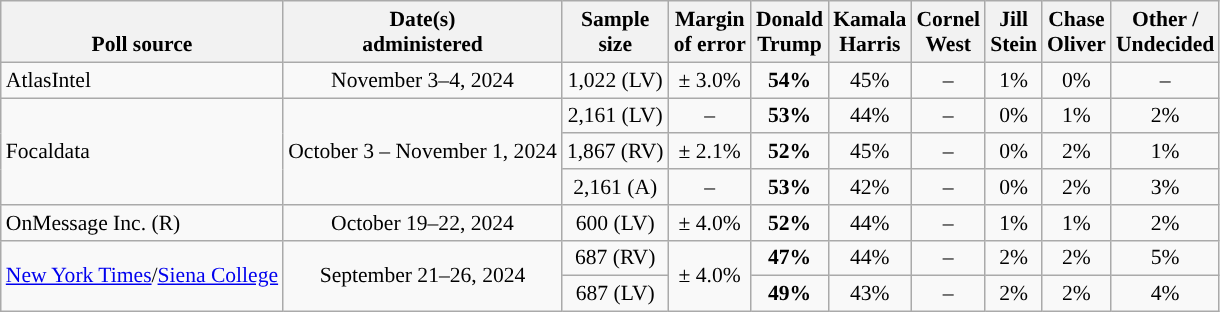<table class="wikitable sortable mw-datatable" style="font-size:90%;text-align:center;line-height:17px">
<tr valign=bottom>
<th>Poll source</th>
<th>Date(s)<br>administered</th>
<th>Sample<br>size</th>
<th>Margin<br>of error</th>
<th class="unsortable">Donald<br>Trump<br></th>
<th class="unsortable">Kamala<br>Harris<br></th>
<th class="unsortable">Cornel<br>West<br></th>
<th class="unsortable">Jill<br>Stein<br></th>
<th class="unsortable">Chase<br>Oliver<br></th>
<th class="unsortable">Other /<br>Undecided</th>
</tr>
<tr>
<td style="text-align:left;">AtlasIntel</td>
<td data-sort-value="2024-11-04">November 3–4, 2024</td>
<td>1,022 (LV)</td>
<td>± 3.0%</td>
<td style="background-color:"><strong>54%</strong></td>
<td>45%</td>
<td>–</td>
<td>1%</td>
<td>0%</td>
<td>–</td>
</tr>
<tr>
<td style="text-align:left;" rowspan="3">Focaldata</td>
<td rowspan="3">October 3 – November 1, 2024</td>
<td>2,161 (LV)</td>
<td>–</td>
<td style="background-color:"><strong>53%</strong></td>
<td>44%</td>
<td>–</td>
<td>0%</td>
<td>1%</td>
<td>2%</td>
</tr>
<tr>
<td>1,867 (RV)</td>
<td>± 2.1%</td>
<td style="background-color:"><strong>52%</strong></td>
<td>45%</td>
<td>–</td>
<td>0%</td>
<td>2%</td>
<td>1%</td>
</tr>
<tr>
<td>2,161 (A)</td>
<td>–</td>
<td style="background-color:"><strong>53%</strong></td>
<td>42%</td>
<td>–</td>
<td>0%</td>
<td>2%</td>
<td>3%</td>
</tr>
<tr>
<td style="text-align:left;">OnMessage Inc. (R)</td>
<td data-sort-value="2024-10-22">October 19–22, 2024</td>
<td>600 (LV)</td>
<td>± 4.0%</td>
<td style="background-color:"><strong>52%</strong></td>
<td>44%</td>
<td>–</td>
<td>1%</td>
<td>1%</td>
<td>2%</td>
</tr>
<tr>
<td style="text-align:left;" rowspan="2"><a href='#'>New York Times</a>/<a href='#'>Siena College</a></td>
<td rowspan="2">September 21–26, 2024</td>
<td>687 (RV)</td>
<td rowspan="2">± 4.0%</td>
<td style="background-color:"><strong>47%</strong></td>
<td>44%</td>
<td>–</td>
<td>2%</td>
<td>2%</td>
<td>5%</td>
</tr>
<tr>
<td>687 (LV)</td>
<td style="background-color:"><strong>49%</strong></td>
<td>43%</td>
<td>–</td>
<td>2%</td>
<td>2%</td>
<td>4%</td>
</tr>
</table>
